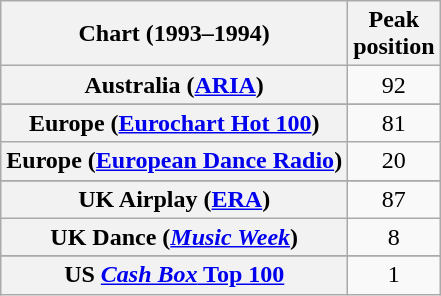<table class="wikitable sortable plainrowheaders" style="text-align:center">
<tr>
<th>Chart (1993–1994)</th>
<th>Peak<br>position</th>
</tr>
<tr>
<th scope="row">Australia (<a href='#'>ARIA</a>)</th>
<td>92</td>
</tr>
<tr>
</tr>
<tr>
<th scope="row">Europe (<a href='#'>Eurochart Hot 100</a>)</th>
<td>81</td>
</tr>
<tr>
<th scope="row">Europe (<a href='#'>European Dance Radio</a>)</th>
<td>20</td>
</tr>
<tr>
</tr>
<tr>
</tr>
<tr>
<th scope="row">UK Airplay (<a href='#'>ERA</a>)</th>
<td>87</td>
</tr>
<tr>
<th scope="row">UK Dance (<em><a href='#'>Music Week</a></em>)</th>
<td>8</td>
</tr>
<tr>
</tr>
<tr>
</tr>
<tr>
</tr>
<tr>
</tr>
<tr>
</tr>
<tr>
<th scope="row">US <a href='#'><em>Cash Box</em> Top 100</a></th>
<td>1</td>
</tr>
</table>
